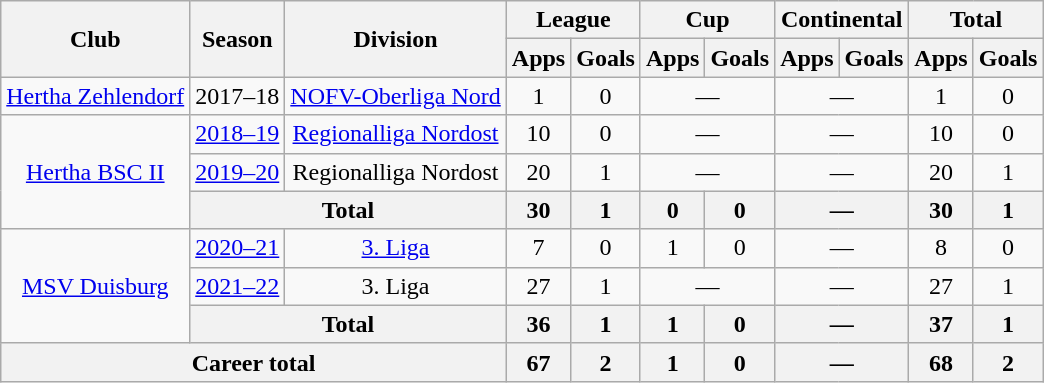<table class="wikitable" style="text-align:center">
<tr>
<th rowspan="2">Club</th>
<th rowspan="2">Season</th>
<th rowspan="2">Division</th>
<th colspan="2">League</th>
<th colspan="2">Cup</th>
<th colspan="2">Continental</th>
<th colspan="2">Total</th>
</tr>
<tr>
<th>Apps</th>
<th>Goals</th>
<th>Apps</th>
<th>Goals</th>
<th>Apps</th>
<th>Goals</th>
<th>Apps</th>
<th>Goals</th>
</tr>
<tr>
<td><a href='#'>Hertha Zehlendorf</a></td>
<td>2017–18</td>
<td><a href='#'>NOFV-Oberliga Nord</a></td>
<td>1</td>
<td>0</td>
<td colspan="2">—</td>
<td colspan="2">—</td>
<td>1</td>
<td>0</td>
</tr>
<tr>
<td rowspan="3"><a href='#'>Hertha BSC II</a></td>
<td><a href='#'>2018–19</a></td>
<td><a href='#'>Regionalliga Nordost</a></td>
<td>10</td>
<td>0</td>
<td colspan="2">—</td>
<td colspan="2">—</td>
<td>10</td>
<td>0</td>
</tr>
<tr>
<td><a href='#'>2019–20</a></td>
<td>Regionalliga Nordost</td>
<td>20</td>
<td>1</td>
<td colspan="2">—</td>
<td colspan="2">—</td>
<td>20</td>
<td>1</td>
</tr>
<tr>
<th colspan="2">Total</th>
<th>30</th>
<th>1</th>
<th>0</th>
<th>0</th>
<th colspan="2">—</th>
<th>30</th>
<th>1</th>
</tr>
<tr>
<td rowspan="3"><a href='#'>MSV Duisburg</a></td>
<td><a href='#'>2020–21</a></td>
<td><a href='#'>3. Liga</a></td>
<td>7</td>
<td>0</td>
<td>1</td>
<td>0</td>
<td colspan="2">—</td>
<td>8</td>
<td>0</td>
</tr>
<tr>
<td><a href='#'>2021–22</a></td>
<td>3. Liga</td>
<td>27</td>
<td>1</td>
<td colspan="2">—</td>
<td colspan="2">—</td>
<td>27</td>
<td>1</td>
</tr>
<tr>
<th colspan="2">Total</th>
<th>36</th>
<th>1</th>
<th>1</th>
<th>0</th>
<th colspan="2">—</th>
<th>37</th>
<th>1</th>
</tr>
<tr>
<th colspan="3">Career total</th>
<th>67</th>
<th>2</th>
<th>1</th>
<th>0</th>
<th colspan="2">—</th>
<th>68</th>
<th>2</th>
</tr>
</table>
